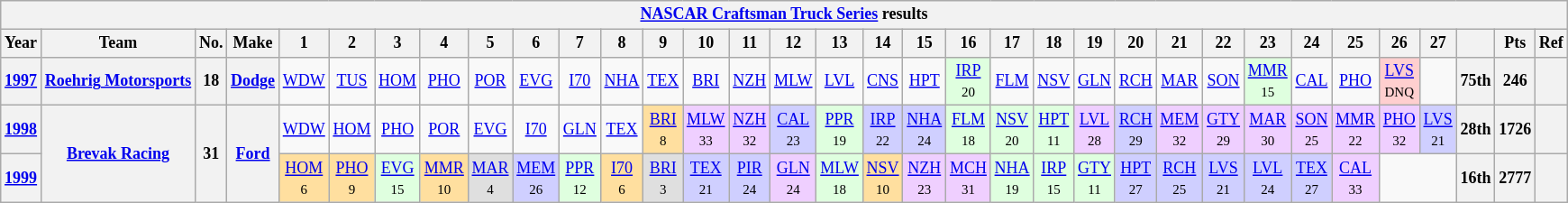<table class="wikitable" style="text-align:center; font-size:75%">
<tr>
<th colspan=45><a href='#'>NASCAR Craftsman Truck Series</a> results</th>
</tr>
<tr>
<th>Year</th>
<th>Team</th>
<th>No.</th>
<th>Make</th>
<th>1</th>
<th>2</th>
<th>3</th>
<th>4</th>
<th>5</th>
<th>6</th>
<th>7</th>
<th>8</th>
<th>9</th>
<th>10</th>
<th>11</th>
<th>12</th>
<th>13</th>
<th>14</th>
<th>15</th>
<th>16</th>
<th>17</th>
<th>18</th>
<th>19</th>
<th>20</th>
<th>21</th>
<th>22</th>
<th>23</th>
<th>24</th>
<th>25</th>
<th>26</th>
<th>27</th>
<th></th>
<th>Pts</th>
<th>Ref</th>
</tr>
<tr>
<th><a href='#'>1997</a></th>
<th><a href='#'>Roehrig Motorsports</a></th>
<th>18</th>
<th><a href='#'>Dodge</a></th>
<td><a href='#'>WDW</a></td>
<td><a href='#'>TUS</a></td>
<td><a href='#'>HOM</a></td>
<td><a href='#'>PHO</a></td>
<td><a href='#'>POR</a></td>
<td><a href='#'>EVG</a></td>
<td><a href='#'>I70</a></td>
<td><a href='#'>NHA</a></td>
<td><a href='#'>TEX</a></td>
<td><a href='#'>BRI</a></td>
<td><a href='#'>NZH</a></td>
<td><a href='#'>MLW</a></td>
<td><a href='#'>LVL</a></td>
<td><a href='#'>CNS</a></td>
<td><a href='#'>HPT</a></td>
<td style="background:#DFFFDF;"><a href='#'>IRP</a><br><small>20</small></td>
<td><a href='#'>FLM</a></td>
<td><a href='#'>NSV</a></td>
<td><a href='#'>GLN</a></td>
<td><a href='#'>RCH</a></td>
<td><a href='#'>MAR</a></td>
<td><a href='#'>SON</a></td>
<td style="background:#DFFFDF;"><a href='#'>MMR</a><br><small>15</small></td>
<td><a href='#'>CAL</a></td>
<td><a href='#'>PHO</a></td>
<td style="background:#FFCFCF;"><a href='#'>LVS</a><br><small>DNQ</small></td>
<td></td>
<th>75th</th>
<th>246</th>
<th></th>
</tr>
<tr>
<th><a href='#'>1998</a></th>
<th rowspan=2><a href='#'>Brevak Racing</a></th>
<th rowspan=2>31</th>
<th rowspan=2><a href='#'>Ford</a></th>
<td><a href='#'>WDW</a></td>
<td><a href='#'>HOM</a></td>
<td><a href='#'>PHO</a></td>
<td><a href='#'>POR</a></td>
<td><a href='#'>EVG</a></td>
<td><a href='#'>I70</a></td>
<td><a href='#'>GLN</a></td>
<td><a href='#'>TEX</a></td>
<td style="background:#FFDF9F;"><a href='#'>BRI</a><br><small>8</small></td>
<td style="background:#EFCFFF;"><a href='#'>MLW</a><br><small>33</small></td>
<td style="background:#EFCFFF;"><a href='#'>NZH</a><br><small>32</small></td>
<td style="background:#CFCFFF;"><a href='#'>CAL</a><br><small>23</small></td>
<td style="background:#DFFFDF;"><a href='#'>PPR</a><br><small>19</small></td>
<td style="background:#CFCFFF;"><a href='#'>IRP</a><br><small>22</small></td>
<td style="background:#CFCFFF;"><a href='#'>NHA</a><br><small>24</small></td>
<td style="background:#DFFFDF;"><a href='#'>FLM</a><br><small>18</small></td>
<td style="background:#DFFFDF;"><a href='#'>NSV</a><br><small>20</small></td>
<td style="background:#DFFFDF;"><a href='#'>HPT</a><br><small>11</small></td>
<td style="background:#EFCFFF;"><a href='#'>LVL</a><br><small>28</small></td>
<td style="background:#CFCFFF;"><a href='#'>RCH</a><br><small>29</small></td>
<td style="background:#EFCFFF;"><a href='#'>MEM</a><br><small>32</small></td>
<td style="background:#EFCFFF;"><a href='#'>GTY</a><br><small>29</small></td>
<td style="background:#EFCFFF;"><a href='#'>MAR</a><br><small>30</small></td>
<td style="background:#EFCFFF;"><a href='#'>SON</a><br><small>25</small></td>
<td style="background:#EFCFFF;"><a href='#'>MMR</a><br><small>22</small></td>
<td style="background:#EFCFFF;"><a href='#'>PHO</a><br><small>32</small></td>
<td style="background:#CFCFFF;"><a href='#'>LVS</a><br><small>21</small></td>
<th>28th</th>
<th>1726</th>
<th></th>
</tr>
<tr>
<th><a href='#'>1999</a></th>
<td style="background:#FFDF9F;"><a href='#'>HOM</a><br><small>6</small></td>
<td style="background:#FFDF9F;"><a href='#'>PHO</a><br><small>9</small></td>
<td style="background:#DFFFDF;"><a href='#'>EVG</a><br><small>15</small></td>
<td style="background:#FFDF9F;"><a href='#'>MMR</a><br><small>10</small></td>
<td style="background:#DFDFDF;"><a href='#'>MAR</a><br><small>4</small></td>
<td style="background:#CFCFFF;"><a href='#'>MEM</a><br><small>26</small></td>
<td style="background:#DFFFDF;"><a href='#'>PPR</a><br><small>12</small></td>
<td style="background:#FFDF9F;"><a href='#'>I70</a><br><small>6</small></td>
<td style="background:#DFDFDF;"><a href='#'>BRI</a><br><small>3</small></td>
<td style="background:#CFCFFF;"><a href='#'>TEX</a><br><small>21</small></td>
<td style="background:#CFCFFF;"><a href='#'>PIR</a><br><small>24</small></td>
<td style="background:#EFCFFF;"><a href='#'>GLN</a><br><small>24</small></td>
<td style="background:#DFFFDF;"><a href='#'>MLW</a><br><small>18</small></td>
<td style="background:#FFDF9F;"><a href='#'>NSV</a><br><small>10</small></td>
<td style="background:#EFCFFF;"><a href='#'>NZH</a><br><small>23</small></td>
<td style="background:#EFCFFF;"><a href='#'>MCH</a><br><small>31</small></td>
<td style="background:#DFFFDF;"><a href='#'>NHA</a><br><small>19</small></td>
<td style="background:#DFFFDF;"><a href='#'>IRP</a><br><small>15</small></td>
<td style="background:#DFFFDF;"><a href='#'>GTY</a><br><small>11</small></td>
<td style="background:#CFCFFF;"><a href='#'>HPT</a><br><small>27</small></td>
<td style="background:#CFCFFF;"><a href='#'>RCH</a><br><small>25</small></td>
<td style="background:#CFCFFF;"><a href='#'>LVS</a><br><small>21</small></td>
<td style="background:#CFCFFF;"><a href='#'>LVL</a><br><small>24</small></td>
<td style="background:#CFCFFF;"><a href='#'>TEX</a><br><small>27</small></td>
<td style="background:#EFCFFF;"><a href='#'>CAL</a><br><small>33</small></td>
<td colspan=2></td>
<th>16th</th>
<th>2777</th>
<th></th>
</tr>
</table>
